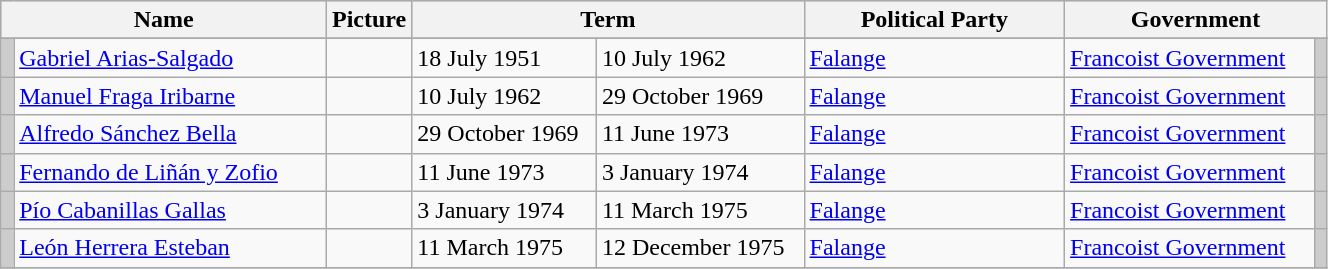<table class="wikitable" width=70%>
<tr style="background-color:#cccccc;">
<th colspan=2 width=25%>Name</th>
<th width=75>Picture</th>
<th colspan=2 width=30%>Term</th>
<th width=20%>Political Party</th>
<th colspan=2 width=20%>Government</th>
</tr>
<tr style="background-color:#cccccc;">
</tr>
<tr>
<td bgcolor=#CCCCCC></td>
<td><a href='#'>Gabriel Arias-Salgado</a></td>
<td></td>
<td>18 July 1951</td>
<td>10 July 1962</td>
<td><a href='#'>Falange</a></td>
<td><a href='#'>Francoist Government</a></td>
<td bgcolor=#CCCCCC></td>
</tr>
<tr>
<td bgcolor=#CCCCCC></td>
<td><a href='#'>Manuel Fraga Iribarne</a></td>
<td></td>
<td>10 July 1962</td>
<td>29 October 1969</td>
<td><a href='#'>Falange</a></td>
<td><a href='#'>Francoist Government</a></td>
<td bgcolor=#CCCCCC></td>
</tr>
<tr>
<td bgcolor=#CCCCCC></td>
<td><a href='#'>Alfredo Sánchez Bella</a></td>
<td></td>
<td>29 October 1969</td>
<td>11 June 1973</td>
<td><a href='#'>Falange</a></td>
<td><a href='#'>Francoist Government</a></td>
<td bgcolor=#CCCCCC></td>
</tr>
<tr>
<td bgcolor=#CCCCCC></td>
<td><a href='#'>Fernando de Liñán y Zofio</a></td>
<td></td>
<td>11 June 1973</td>
<td>3 January 1974</td>
<td><a href='#'>Falange</a></td>
<td><a href='#'>Francoist Government</a></td>
<td bgcolor=#CCCCCC></td>
</tr>
<tr>
<td bgcolor=#CCCCCC></td>
<td><a href='#'>Pío Cabanillas Gallas</a></td>
<td></td>
<td>3 January 1974</td>
<td>11 March 1975</td>
<td><a href='#'>Falange</a></td>
<td><a href='#'>Francoist Government</a></td>
<td bgcolor=#CCCCCC></td>
</tr>
<tr>
<td bgcolor=#CCCCCC></td>
<td><a href='#'>León Herrera Esteban</a></td>
<td></td>
<td>11 March 1975</td>
<td>12 December 1975</td>
<td><a href='#'>Falange</a></td>
<td><a href='#'>Francoist Government</a></td>
<td bgcolor=#CCCCCC></td>
</tr>
<tr>
</tr>
</table>
